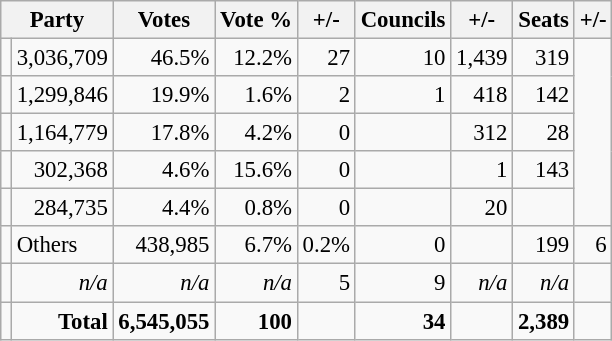<table class="wikitable" style="text-align:right;font-size:95%;">
<tr>
<th colspan="2">Party</th>
<th scope="col">Votes</th>
<th scope="col">Vote %</th>
<th scope="col">+/-</th>
<th scope="col">Councils</th>
<th scope="col">+/-</th>
<th scope="col">Seats</th>
<th scope="col">+/-</th>
</tr>
<tr>
<td></td>
<td>3,036,709</td>
<td>46.5%</td>
<td>12.2%</td>
<td>27</td>
<td>10</td>
<td>1,439</td>
<td>319</td>
</tr>
<tr>
<td></td>
<td>1,299,846</td>
<td>19.9%</td>
<td>1.6%</td>
<td>2</td>
<td>1</td>
<td>418</td>
<td>142</td>
</tr>
<tr>
<td></td>
<td>1,164,779</td>
<td>17.8%</td>
<td>4.2%</td>
<td>0</td>
<td></td>
<td>312</td>
<td>28</td>
</tr>
<tr>
<td></td>
<td>302,368</td>
<td>4.6%</td>
<td>15.6%</td>
<td>0</td>
<td></td>
<td>1</td>
<td>143</td>
</tr>
<tr>
<td></td>
<td>284,735</td>
<td>4.4%</td>
<td>0.8%</td>
<td>0</td>
<td></td>
<td>20</td>
<td></td>
</tr>
<tr>
<td></td>
<td style="text-align:left;">Others</td>
<td>438,985</td>
<td>6.7%</td>
<td>0.2%</td>
<td>0</td>
<td></td>
<td>199</td>
<td>6</td>
</tr>
<tr>
<td></td>
<td><em>n/a</em></td>
<td><em>n/a</em></td>
<td><em>n/a</em></td>
<td>5</td>
<td>9</td>
<td><em>n/a</em></td>
<td><em>n/a</em></td>
</tr>
<tr>
<td></td>
<td><strong>Total</strong></td>
<td><strong>6,545,055</strong></td>
<td><strong>100</strong></td>
<td></td>
<td><strong>34</strong></td>
<td></td>
<td><strong>2,389</strong></td>
<td></td>
</tr>
</table>
